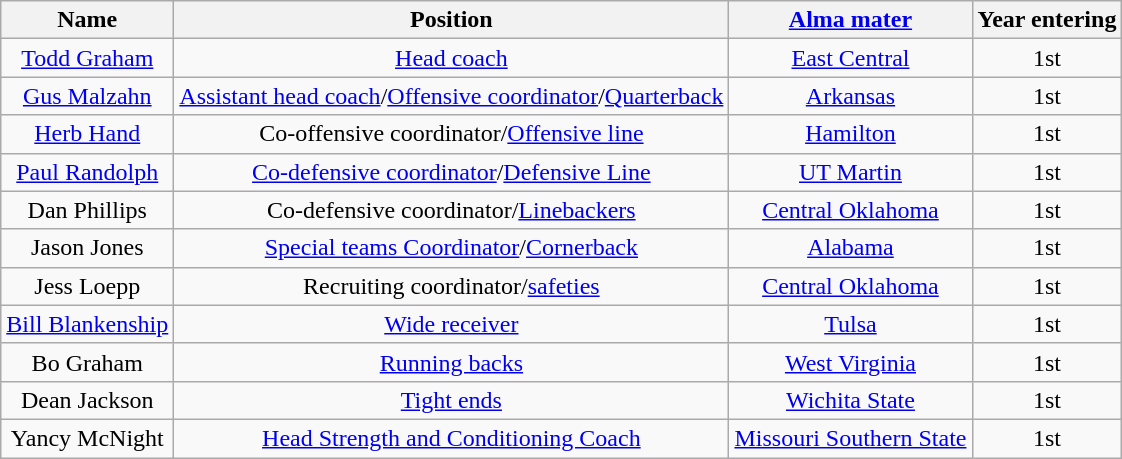<table class="wikitable" style="text-align:center; white-space:nowrap;">
<tr>
<th>Name</th>
<th>Position</th>
<th><a href='#'>Alma mater</a></th>
<th>Year entering</th>
</tr>
<tr>
<td><a href='#'>Todd Graham</a></td>
<td><a href='#'>Head coach</a></td>
<td><a href='#'>East Central</a></td>
<td>1st</td>
</tr>
<tr>
<td><a href='#'>Gus Malzahn</a></td>
<td><a href='#'>Assistant head coach</a>/<a href='#'>Offensive coordinator</a>/<a href='#'>Quarterback</a></td>
<td><a href='#'>Arkansas</a></td>
<td>1st</td>
</tr>
<tr>
<td><a href='#'>Herb Hand</a></td>
<td>Co-offensive coordinator/<a href='#'>Offensive line</a></td>
<td><a href='#'>Hamilton</a></td>
<td>1st</td>
</tr>
<tr>
<td><a href='#'>Paul Randolph</a></td>
<td><a href='#'>Co-defensive coordinator</a>/<a href='#'>Defensive Line</a></td>
<td><a href='#'>UT Martin</a></td>
<td>1st</td>
</tr>
<tr>
<td>Dan Phillips</td>
<td>Co-defensive coordinator/<a href='#'>Linebackers</a></td>
<td><a href='#'>Central Oklahoma</a></td>
<td>1st</td>
</tr>
<tr>
<td>Jason Jones</td>
<td><a href='#'>Special teams Coordinator</a>/<a href='#'>Cornerback</a></td>
<td><a href='#'>Alabama</a></td>
<td>1st</td>
</tr>
<tr>
<td>Jess Loepp</td>
<td>Recruiting coordinator/<a href='#'>safeties</a></td>
<td><a href='#'>Central Oklahoma</a></td>
<td>1st</td>
</tr>
<tr>
<td><a href='#'>Bill Blankenship</a></td>
<td><a href='#'>Wide receiver</a></td>
<td><a href='#'>Tulsa</a></td>
<td>1st</td>
</tr>
<tr>
<td>Bo Graham</td>
<td><a href='#'>Running backs</a></td>
<td><a href='#'>West Virginia</a></td>
<td>1st</td>
</tr>
<tr>
<td>Dean Jackson</td>
<td><a href='#'>Tight ends</a></td>
<td><a href='#'>Wichita State</a></td>
<td>1st</td>
</tr>
<tr>
<td>Yancy McNight</td>
<td><a href='#'>Head Strength and Conditioning Coach</a></td>
<td><a href='#'>Missouri Southern State</a></td>
<td>1st</td>
</tr>
</table>
